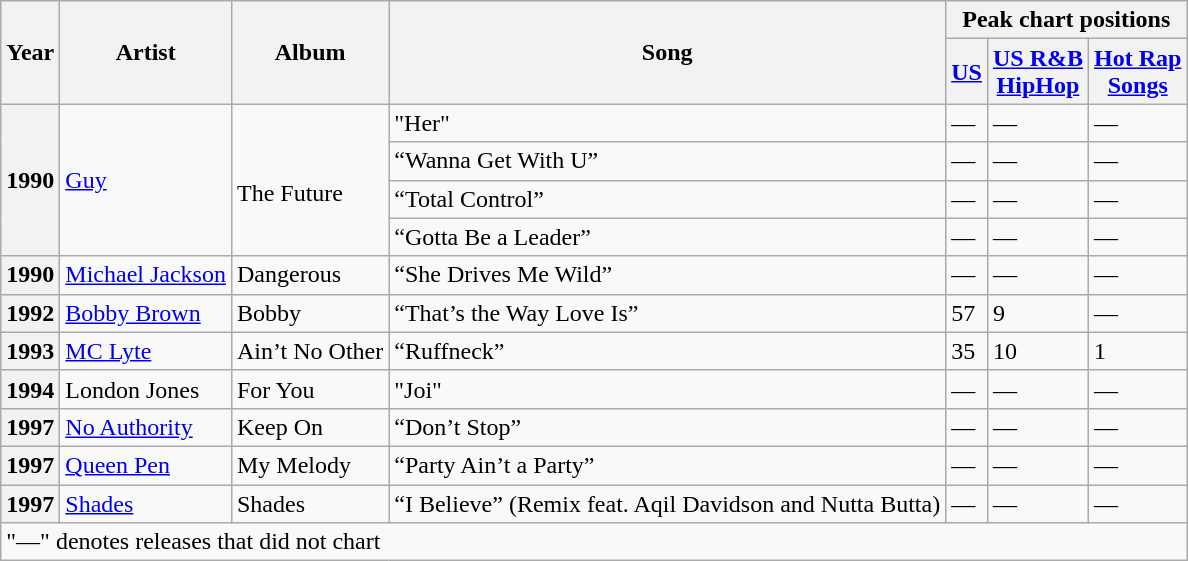<table class="wikitable plainrowheaders">
<tr>
<th rowspan="2">Year</th>
<th rowspan="2">Artist</th>
<th rowspan="2">Album</th>
<th rowspan="2">Song</th>
<th colspan="3">Peak chart positions</th>
</tr>
<tr>
<th><a href='#'>US</a></th>
<th><a href='#'>US R&B</a><br><a href='#'>HipHop</a></th>
<th><a href='#'>Hot Rap</a><br><a href='#'>Songs</a></th>
</tr>
<tr>
<th rowspan="4" scope="row"><strong>1990</strong></th>
<td rowspan="4"><a href='#'>Guy</a></td>
<td rowspan="4"><br>The Future</td>
<td>"Her"</td>
<td>—</td>
<td>—</td>
<td>—</td>
</tr>
<tr>
<td>“Wanna Get With U”</td>
<td>—</td>
<td>—</td>
<td>—</td>
</tr>
<tr>
<td>“Total Control”</td>
<td>—</td>
<td>—</td>
<td>—</td>
</tr>
<tr>
<td>“Gotta Be a Leader”</td>
<td>—</td>
<td>—</td>
<td>—</td>
</tr>
<tr>
<th>1990</th>
<td><a href='#'>Michael Jackson</a></td>
<td>Dangerous</td>
<td>“She Drives Me Wild”</td>
<td>—</td>
<td>—</td>
<td>—</td>
</tr>
<tr>
<th>1992</th>
<td><a href='#'>Bobby Brown</a></td>
<td>Bobby</td>
<td>“That’s the Way Love Is”</td>
<td>57</td>
<td>9</td>
<td>—</td>
</tr>
<tr>
<th>1993</th>
<td><a href='#'>MC Lyte</a></td>
<td>Ain’t No Other</td>
<td>“Ruffneck”</td>
<td>35</td>
<td>10</td>
<td>1</td>
</tr>
<tr>
<th>1994</th>
<td>London Jones</td>
<td>For You</td>
<td>"Joi"</td>
<td>—</td>
<td>—</td>
<td>—</td>
</tr>
<tr>
<th>1997</th>
<td><a href='#'>No Authority</a></td>
<td>Keep On</td>
<td>“Don’t Stop”</td>
<td>—</td>
<td>—</td>
<td>—</td>
</tr>
<tr>
<th>1997</th>
<td><a href='#'>Queen Pen</a></td>
<td>My Melody</td>
<td>“Party Ain’t a Party”</td>
<td>—</td>
<td>—</td>
<td>—</td>
</tr>
<tr>
<th>1997</th>
<td><a href='#'>Shades</a></td>
<td>Shades</td>
<td>“I Believe” (Remix feat. Aqil Davidson and Nutta Butta)</td>
<td>—</td>
<td>—</td>
<td>—</td>
</tr>
<tr>
<td colspan="16">"—" denotes releases that did not chart</td>
</tr>
</table>
